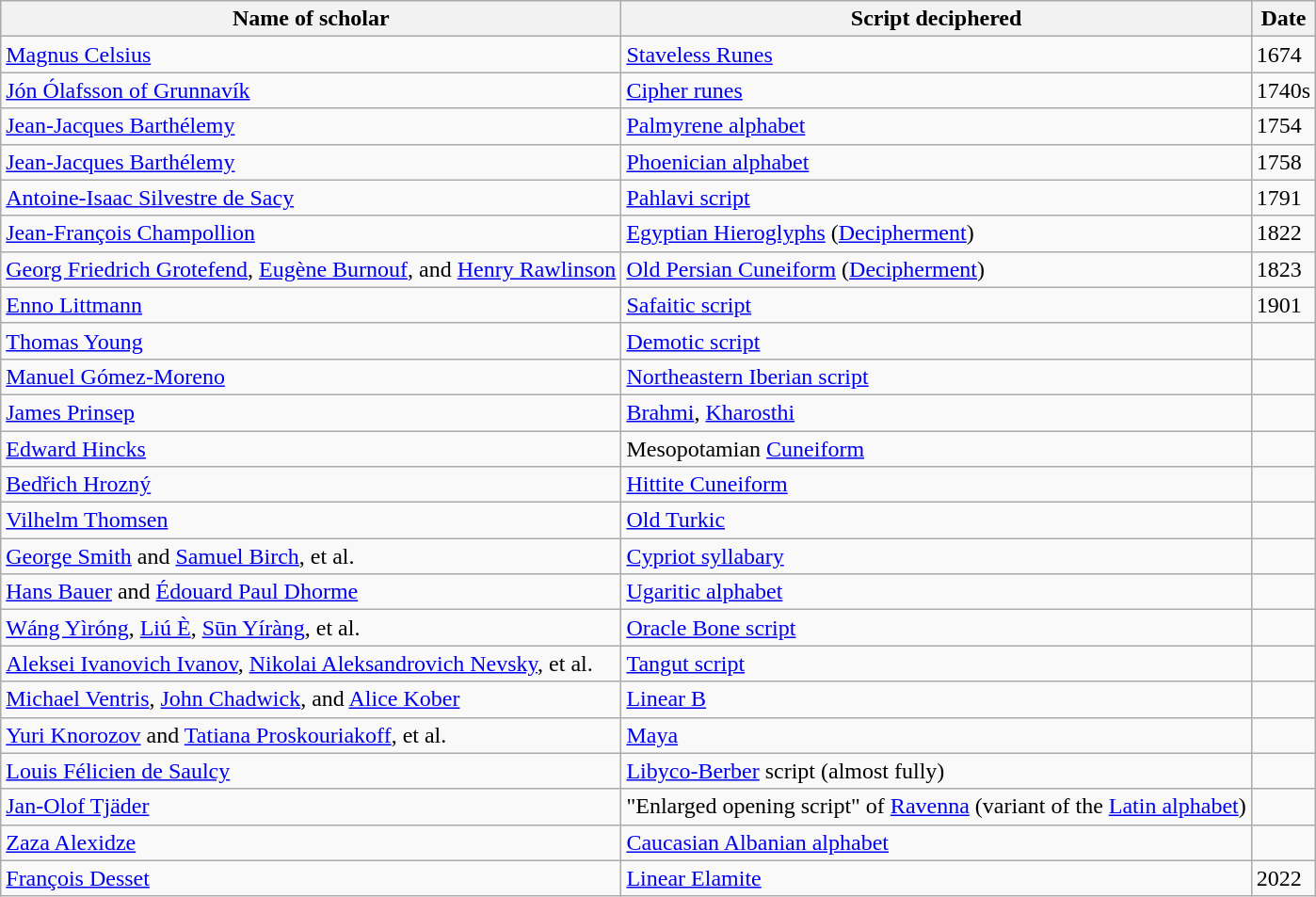<table class="wikitable sortable">
<tr>
<th>Name of scholar</th>
<th>Script deciphered</th>
<th>Date</th>
</tr>
<tr>
<td><a href='#'>Magnus Celsius</a></td>
<td><a href='#'>Staveless Runes</a></td>
<td>1674</td>
</tr>
<tr>
<td><a href='#'>Jón Ólafsson of Grunnavík</a></td>
<td><a href='#'>Cipher runes</a></td>
<td>1740s</td>
</tr>
<tr>
<td><a href='#'>Jean-Jacques Barthélemy</a></td>
<td><a href='#'>Palmyrene alphabet</a></td>
<td>1754</td>
</tr>
<tr>
<td><a href='#'>Jean-Jacques Barthélemy</a></td>
<td><a href='#'>Phoenician alphabet</a></td>
<td>1758</td>
</tr>
<tr>
<td><a href='#'>Antoine-Isaac Silvestre de Sacy</a></td>
<td><a href='#'>Pahlavi script</a></td>
<td>1791</td>
</tr>
<tr>
<td><a href='#'>Jean-François Champollion</a></td>
<td><a href='#'>Egyptian Hieroglyphs</a> (<a href='#'>Decipherment</a>)</td>
<td>1822</td>
</tr>
<tr>
<td><a href='#'>Georg Friedrich Grotefend</a>, <a href='#'>Eugène Burnouf</a>, and <a href='#'>Henry Rawlinson</a></td>
<td><a href='#'>Old Persian Cuneiform</a> (<a href='#'>Decipherment</a>)</td>
<td>1823</td>
</tr>
<tr>
<td><a href='#'>Enno Littmann</a></td>
<td><a href='#'>Safaitic script</a></td>
<td>1901</td>
</tr>
<tr>
<td><a href='#'>Thomas Young</a></td>
<td><a href='#'>Demotic script</a></td>
<td></td>
</tr>
<tr>
<td><a href='#'>Manuel Gómez-Moreno</a></td>
<td><a href='#'>Northeastern Iberian script</a></td>
<td></td>
</tr>
<tr>
<td><a href='#'>James Prinsep</a></td>
<td><a href='#'>Brahmi</a>, <a href='#'>Kharosthi</a></td>
<td></td>
</tr>
<tr>
<td><a href='#'>Edward Hincks</a></td>
<td>Mesopotamian <a href='#'>Cuneiform</a></td>
<td></td>
</tr>
<tr>
<td><a href='#'>Bedřich Hrozný</a></td>
<td><a href='#'>Hittite Cuneiform</a></td>
<td></td>
</tr>
<tr>
<td><a href='#'>Vilhelm Thomsen</a></td>
<td><a href='#'>Old Turkic</a></td>
<td></td>
</tr>
<tr>
<td><a href='#'>George Smith</a> and <a href='#'>Samuel Birch</a>, et al.</td>
<td><a href='#'>Cypriot syllabary</a></td>
<td></td>
</tr>
<tr>
<td><a href='#'>Hans Bauer</a> and <a href='#'>Édouard Paul Dhorme</a></td>
<td><a href='#'>Ugaritic alphabet</a></td>
<td></td>
</tr>
<tr>
<td><a href='#'>Wáng Yìróng</a>, <a href='#'>Liú È</a>, <a href='#'>Sūn Yíràng</a>, et al.</td>
<td><a href='#'>Oracle Bone script</a></td>
<td></td>
</tr>
<tr>
<td><a href='#'>Aleksei Ivanovich Ivanov</a>, <a href='#'>Nikolai Aleksandrovich Nevsky</a>, et al.</td>
<td><a href='#'>Tangut script</a></td>
<td></td>
</tr>
<tr>
<td><a href='#'>Michael Ventris</a>, <a href='#'>John Chadwick</a>, and <a href='#'>Alice Kober</a></td>
<td><a href='#'>Linear B</a></td>
<td></td>
</tr>
<tr>
<td><a href='#'>Yuri Knorozov</a> and <a href='#'>Tatiana Proskouriakoff</a>, et al.</td>
<td><a href='#'>Maya</a></td>
<td></td>
</tr>
<tr>
<td><a href='#'>Louis Félicien de Saulcy</a></td>
<td><a href='#'>Libyco-Berber</a> script (almost fully)</td>
<td></td>
</tr>
<tr>
<td><a href='#'>Jan-Olof Tjäder</a></td>
<td>"Enlarged opening script" of <a href='#'>Ravenna</a> (variant of the <a href='#'>Latin alphabet</a>)</td>
<td></td>
</tr>
<tr>
<td><a href='#'>Zaza Alexidze</a></td>
<td><a href='#'>Caucasian Albanian alphabet</a></td>
<td></td>
</tr>
<tr>
<td><a href='#'>François Desset</a></td>
<td><a href='#'>Linear Elamite</a></td>
<td>2022</td>
</tr>
</table>
